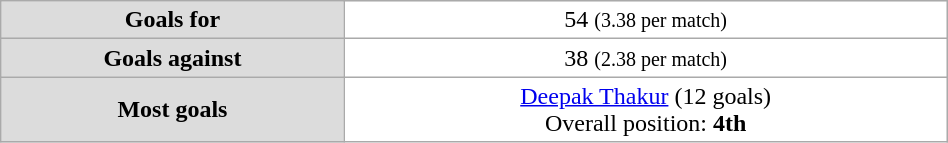<table class="wikitable" style="width:50%;text-align:center">
<tr>
<td style="background:gainsboro;"><strong>Goals for</strong></td>
<td style="background:white;">54 <small>(3.38 per match)</small></td>
</tr>
<tr>
<td style="background:gainsboro;"><strong>Goals against</strong></td>
<td style="background:white;">38 <small>(2.38 per match)</small></td>
</tr>
<tr>
<td style="background:gainsboro;"><strong>Most goals</strong></td>
<td style="background:white;"> <a href='#'>Deepak Thakur</a> (12 goals) <br> Overall position: <strong>4th</strong></td>
</tr>
</table>
